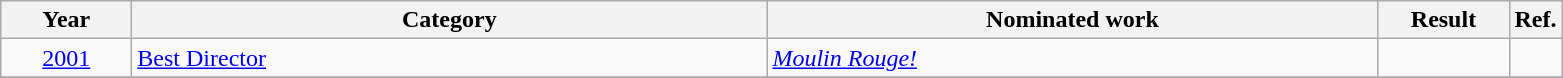<table class=wikitable>
<tr>
<th scope="col" style="width:5em;">Year</th>
<th scope="col" style="width:26em;">Category</th>
<th scope="col" style="width:25em;">Nominated work</th>
<th scope="col" style="width:5em;">Result</th>
<th>Ref.</th>
</tr>
<tr>
<td style="text-align:center;"><a href='#'>2001</a></td>
<td><a href='#'>Best Director</a></td>
<td><em><a href='#'>Moulin Rouge!</a></em></td>
<td></td>
<td></td>
</tr>
<tr>
</tr>
</table>
